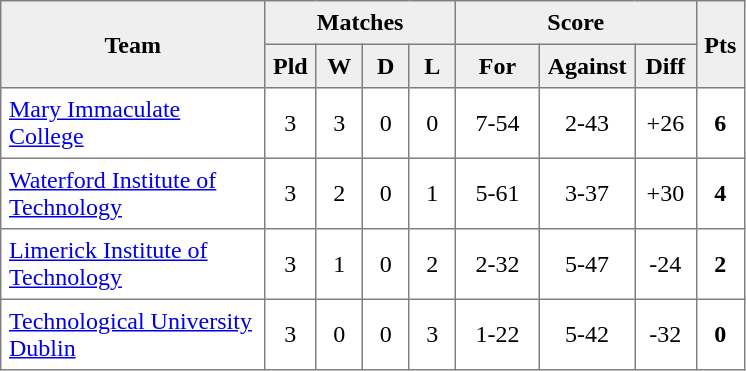<table style=border-collapse:collapse border=1 cellspacing=0 cellpadding=5>
<tr align=center bgcolor=#efefef>
<th rowspan=2 width=165>Team</th>
<th colspan=4>Matches</th>
<th colspan=3>Score</th>
<th rowspan=2width=20>Pts</th>
</tr>
<tr align=center bgcolor=#efefef>
<th width=20>Pld</th>
<th width=20>W</th>
<th width=20>D</th>
<th width=20>L</th>
<th width=45>For</th>
<th width=45>Against</th>
<th width=30>Diff</th>
</tr>
<tr align=center>
<td style="text-align:left;"><a href='#'>Mary Immaculate College</a></td>
<td>3</td>
<td>3</td>
<td>0</td>
<td>0</td>
<td>7-54</td>
<td>2-43</td>
<td>+26</td>
<td><strong>6</strong></td>
</tr>
<tr align=center>
<td style="text-align:left;"><a href='#'>Waterford Institute of Technology</a></td>
<td>3</td>
<td>2</td>
<td>0</td>
<td>1</td>
<td>5-61</td>
<td>3-37</td>
<td>+30</td>
<td><strong>4</strong></td>
</tr>
<tr align=center>
<td style="text-align:left;"><a href='#'>Limerick Institute of Technology</a></td>
<td>3</td>
<td>1</td>
<td>0</td>
<td>2</td>
<td>2-32</td>
<td>5-47</td>
<td>-24</td>
<td><strong>2</strong></td>
</tr>
<tr align=center>
<td style="text-align:left;"><a href='#'>Technological University Dublin</a></td>
<td>3</td>
<td>0</td>
<td>0</td>
<td>3</td>
<td>1-22</td>
<td>5-42</td>
<td>-32</td>
<td><strong>0</strong></td>
</tr>
</table>
